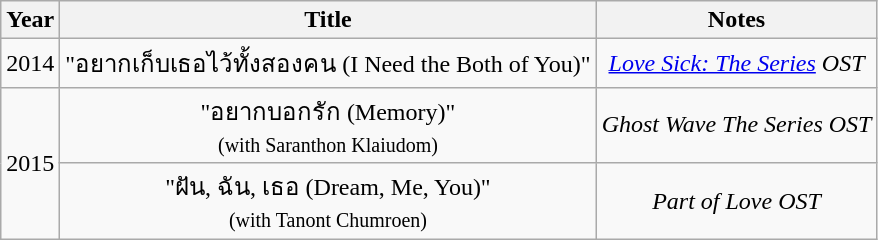<table class="wikitable" style="text-align:center;">
<tr>
<th>Year</th>
<th>Title</th>
<th>Notes</th>
</tr>
<tr>
<td>2014</td>
<td>"อยากเก็บเธอไว้ทั้งสองคน (I Need the Both of You)"</td>
<td><em><a href='#'>Love Sick: The Series</a> OST</em></td>
</tr>
<tr>
<td rowspan="2">2015</td>
<td>"อยากบอกรัก (Memory)"<br><small>(with Saranthon Klaiudom)</small></td>
<td><em>Ghost Wave The Series OST</em></td>
</tr>
<tr>
<td>"ฝัน, ฉัน, เธอ (Dream, Me, You)"<br><small>(with Tanont Chumroen)</small></td>
<td><em>Part of Love OST</em></td>
</tr>
</table>
